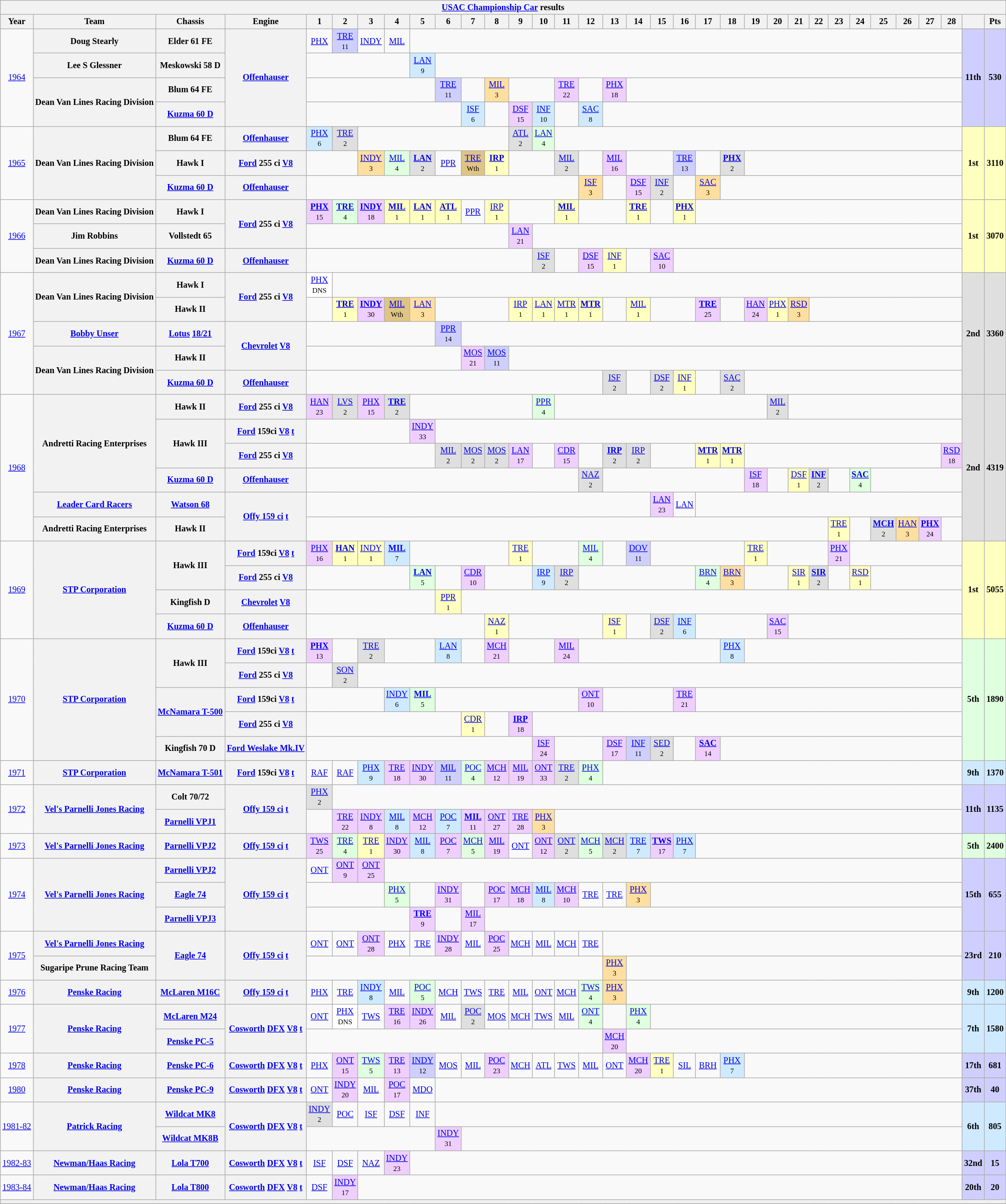<table class="wikitable" style="text-align:center; font-size:85%">
<tr>
<th colspan=34><a href='#'>USAC Championship Car</a> results</th>
</tr>
<tr>
<th>Year</th>
<th>Team</th>
<th>Chassis</th>
<th>Engine</th>
<th>1</th>
<th>2</th>
<th>3</th>
<th>4</th>
<th>5</th>
<th>6</th>
<th>7</th>
<th>8</th>
<th>9</th>
<th>10</th>
<th>11</th>
<th>12</th>
<th>13</th>
<th>14</th>
<th>15</th>
<th>16</th>
<th>17</th>
<th>18</th>
<th>19</th>
<th>20</th>
<th>21</th>
<th>22</th>
<th>23</th>
<th>24</th>
<th>25</th>
<th>26</th>
<th>27</th>
<th>28</th>
<th></th>
<th>Pts</th>
</tr>
<tr>
<td rowspan=4><a href='#'>1964</a></td>
<th nowrap>Doug Stearly</th>
<th nowrap>Elder 61 FE</th>
<th rowspan=4><a href='#'>Offenhauser</a></th>
<td><a href='#'>PHX</a></td>
<td style="background:#CFCFFF;"><a href='#'>TRE</a><br><small>11</small></td>
<td><a href='#'>INDY</a></td>
<td><a href='#'>MIL</a></td>
<td colspan=24></td>
<th rowspan=4 style="background:#CFCFFF;">11th</th>
<th rowspan=4 style="background:#CFCFFF;">530</th>
</tr>
<tr>
<th nowrap>Lee S Glessner</th>
<th nowrap>Meskowski 58 D</th>
<td colspan=4></td>
<td style="background:#CFEAFF;"><a href='#'>LAN</a><br><small>9</small></td>
<td colspan=23></td>
</tr>
<tr>
<th rowspan=2 nowrap>Dean Van Lines Racing Division</th>
<th nowrap>Blum 64 FE</th>
<td colspan=5></td>
<td style="background:#CFCFFF;"><a href='#'>TRE</a><br><small>11</small></td>
<td></td>
<td style="background:#FFDF9F;"><a href='#'>MIL</a><br><small>3</small></td>
<td colspan=2></td>
<td style="background:#EFCFFF;"><a href='#'>TRE</a><br><small>22</small></td>
<td></td>
<td style="background:#EFCFFF;"><a href='#'>PHX</a><br><small>18</small></td>
<td colspan=15></td>
</tr>
<tr>
<th><a href='#'>Kuzma 60 D</a></th>
<td colspan=6></td>
<td style="background:#CFEAFF;"><a href='#'>ISF</a><br><small>6</small></td>
<td></td>
<td style="background:#EFCFFF;"><a href='#'>DSF</a><br><small>15</small></td>
<td style="background:#CFEAFF;"><a href='#'>INF</a><br><small>10</small></td>
<td></td>
<td style="background:#CFEAFF;"><a href='#'>SAC</a><br><small>8</small></td>
<td colspan=16></td>
</tr>
<tr>
<td rowspan=3><a href='#'>1965</a></td>
<th rowspan=3>Dean Van Lines Racing Division</th>
<th nowrap>Blum 64 FE</th>
<th><a href='#'>Offenhauser</a></th>
<td style="background:#CFEAFF;"><a href='#'>PHX</a><br><small>6</small></td>
<td style="background:#DFDFDF;"><a href='#'>TRE</a><br><small>2</small></td>
<td colspan=6></td>
<td style="background:#DFDFDF;"><a href='#'>ATL</a><br><small>2</small></td>
<td style="background:#DFFFDF;"><a href='#'>LAN</a><br><small>4</small></td>
<td colspan=18></td>
<th rowspan=3 style="background:#FFFFBF;">1st</th>
<th rowspan=3 style="background:#FFFFBF;">3110</th>
</tr>
<tr>
<th>Hawk I</th>
<th nowrap><a href='#'>Ford</a> 255 ci <a href='#'>V8</a></th>
<td colspan=2></td>
<td style="background:#FFDF9F;"><a href='#'>INDY</a><br><small>3</small></td>
<td style="background:#DFFFDF;"><a href='#'>MIL</a><br><small>4</small></td>
<td style="background:#DFDFDF;"><strong><a href='#'>LAN</a></strong><br><small>2</small></td>
<td><a href='#'>PPR</a></td>
<td style="background:#DFC484;"><a href='#'>TRE</a><br><small>Wth</small></td>
<td style="background:#FFFFBF;"><strong><a href='#'>IRP</a></strong><br><small>1</small></td>
<td colspan=2></td>
<td style="background:#DFDFDF;"><a href='#'>MIL</a><br><small>2</small></td>
<td></td>
<td style="background:#EFCFFF;"><a href='#'>MIL</a><br><small>16</small></td>
<td colspan=2></td>
<td style="background:#CFCFFF;"><a href='#'>TRE</a><br><small>13</small></td>
<td></td>
<td style="background:#DFDFDF;"><strong><a href='#'>PHX</a></strong><br><small>2</small></td>
<td colspan=10></td>
</tr>
<tr>
<th><a href='#'>Kuzma 60 D</a></th>
<th><a href='#'>Offenhauser</a></th>
<td colspan=11></td>
<td style="background:#FFDF9F;"><a href='#'>ISF</a><br><small>3</small></td>
<td></td>
<td style="background:#EFCFFF;"><a href='#'>DSF</a><br><small>15</small></td>
<td style="background:#DFDFDF;"><a href='#'>INF</a><br><small>2</small></td>
<td></td>
<td style="background:#FFDF9F;"><a href='#'>SAC</a><br><small>3</small></td>
<td colspan=11></td>
</tr>
<tr>
<td rowspan=3><a href='#'>1966</a></td>
<th>Dean Van Lines Racing Division</th>
<th>Hawk I</th>
<th rowspan=2><a href='#'>Ford</a> 255 ci <a href='#'>V8</a></th>
<td style="background:#EFCFFF;"><strong><a href='#'>PHX</a></strong><br><small>15</small></td>
<td style="background:#DFFFDF;"><strong><a href='#'>TRE</a></strong><br><small>4</small></td>
<td style="background:#EFCFFF;"><strong><a href='#'>INDY</a></strong><br><small>18</small></td>
<td style="background:#FFFFBF;"><strong><a href='#'>MIL</a></strong><br><small>1</small></td>
<td style="background:#FFFFBF;"><strong><a href='#'>LAN</a></strong><br><small>1</small></td>
<td style="background:#FFFFBF;"><strong><a href='#'>ATL</a></strong><br><small>1</small></td>
<td><a href='#'>PPR</a></td>
<td style="background:#FFFFBF;"><a href='#'>IRP</a><br><small>1</small></td>
<td colspan=2></td>
<td style="background:#FFFFBF;"><strong><a href='#'>MIL</a></strong><br><small>1</small></td>
<td colspan=2></td>
<td style="background:#FFFFBF;"><strong><a href='#'>TRE</a></strong><br><small>1</small></td>
<td></td>
<td style="background:#FFFFBF;"><strong><a href='#'>PHX</a></strong><br><small>1</small></td>
<td colspan=12></td>
<th rowspan=3 style="background:#FFFFBF;">1st</th>
<th rowspan=3 style="background:#FFFFBF;">3070</th>
</tr>
<tr>
<th>Jim Robbins</th>
<th>Vollstedt 65</th>
<td colspan=8></td>
<td style="background:#EFCFFF;"><a href='#'>LAN</a><br><small>21</small></td>
<td colspan=19></td>
</tr>
<tr>
<th>Dean Van Lines Racing Division</th>
<th><a href='#'>Kuzma 60 D</a></th>
<th><a href='#'>Offenhauser</a></th>
<td colspan=9></td>
<td style="background:#DFDFDF;"><a href='#'>ISF</a><br><small>2</small></td>
<td></td>
<td style="background:#EFCFFF;"><a href='#'>DSF</a><br><small>15</small></td>
<td style="background:#FFFFBF;"><a href='#'>INF</a><br><small>1</small></td>
<td></td>
<td style="background:#EFCFFF;"><a href='#'>SAC</a><br><small>10</small></td>
<td colspan=13></td>
</tr>
<tr>
<td rowspan=5><a href='#'>1967</a></td>
<th rowspan=2>Dean Van Lines Racing Division</th>
<th>Hawk I</th>
<th rowspan=2><a href='#'>Ford</a> 255 ci <a href='#'>V8</a></th>
<td style="background:#fff;"><a href='#'>PHX</a><br><small>DNS</small></td>
<td colspan=27></td>
<th rowspan=5 style="background:#DFDFDF;">2nd</th>
<th rowspan=5 style="background:#DFDFDF;">3360</th>
</tr>
<tr>
<th>Hawk II</th>
<td></td>
<td style="background:#FFFFBF;"><strong><a href='#'>TRE</a></strong><br><small>1</small></td>
<td style="background:#EFCFFF;"><strong><a href='#'>INDY</a></strong><br><small>30</small></td>
<td style="background:#DFC484;"><a href='#'>MIL</a><br><small>Wth</small></td>
<td style="background:#FFDF9F;"><a href='#'>LAN</a><br><small>3</small></td>
<td colspan=3></td>
<td style="background:#FFFFBF;"><a href='#'>IRP</a><br><small>1</small></td>
<td style="background:#FFFFBF;"><a href='#'>LAN</a><br><small>1</small></td>
<td style="background:#FFFFBF;"><a href='#'>MTR</a><br><small>1</small></td>
<td style="background:#FFFFBF;"><strong><a href='#'>MTR</a></strong><br><small>1</small></td>
<td></td>
<td style="background:#FFFFBF;"><a href='#'>MIL</a><br><small>1</small></td>
<td colspan=2></td>
<td style="background:#EFCFFF;"><strong><a href='#'>TRE</a></strong><br><small>25</small></td>
<td></td>
<td style="background:#EFCFFF;"><a href='#'>HAN</a><br><small>24</small></td>
<td style="background:#FFFFBF;"><a href='#'>PHX</a><br><small>1</small></td>
<td style="background:#FFDF9F;"><a href='#'>RSD</a><br><small>3</small></td>
<td colspan=7></td>
</tr>
<tr>
<th><a href='#'>Bobby Unser</a></th>
<th><a href='#'>Lotus</a> <a href='#'>18/21</a></th>
<th rowspan=2><a href='#'>Chevrolet</a> <a href='#'>V8</a></th>
<td colspan=5></td>
<td style="background:#CFCFFF;"><a href='#'>PPR</a><br><small>14</small></td>
<td colspan=22></td>
</tr>
<tr>
<th rowspan=2>Dean Van Lines Racing Division</th>
<th>Hawk II</th>
<td colspan=6></td>
<td style="background:#EFCFFF;"><a href='#'>MOS</a><br><small>21</small></td>
<td style="background:#CFCFFF;"><a href='#'>MOS</a><br><small>11</small></td>
<td colspan=20></td>
</tr>
<tr>
<th><a href='#'>Kuzma 60 D</a></th>
<th><a href='#'>Offenhauser</a></th>
<td colspan=12></td>
<td style="background:#DFDFDF;"><a href='#'>ISF</a><br><small>2</small></td>
<td></td>
<td style="background:#DFDFDF;"><a href='#'>DSF</a><br><small>2</small></td>
<td style="background:#FFFFBF;"><a href='#'>INF</a><br><small>1</small></td>
<td></td>
<td style="background:#DFDFDF;"><a href='#'>SAC</a><br><small>2</small></td>
<td colspan=10></td>
</tr>
<tr>
<td rowspan=6><a href='#'>1968</a></td>
<th rowspan=4>Andretti Racing Enterprises</th>
<th>Hawk II</th>
<th><a href='#'>Ford</a> 255 ci <a href='#'>V8</a></th>
<td style="background:#EFCFFF;"><a href='#'>HAN</a><br><small>23</small></td>
<td style="background:#DFDFDF;"><a href='#'>LVS</a><br><small>2</small></td>
<td style="background:#EFCFFF;"><a href='#'>PHX</a><br><small>15</small></td>
<td style="background:#DFDFDF;"><strong><a href='#'>TRE</a></strong><br><small>2</small></td>
<td colspan=5></td>
<td style="background:#DFFFDF;"><a href='#'>PPR</a><br><small>4</small></td>
<td colspan=9></td>
<td style="background:#DFDFDF;"><a href='#'>MIL</a><br><small>2</small></td>
<td colspan=8></td>
<th rowspan=6 style="background:#DFDFDF;">2nd</th>
<th rowspan=6 style="background:#DFDFDF;">4319</th>
</tr>
<tr>
<th rowspan=2>Hawk III</th>
<th><a href='#'>Ford</a> 159ci <a href='#'>V8</a> <a href='#'>t</a></th>
<td colspan=4></td>
<td style="background:#EFCFFF;"><a href='#'>INDY</a><br><small>33</small></td>
<td colspan=23></td>
</tr>
<tr>
<th><a href='#'>Ford</a> 255 ci <a href='#'>V8</a></th>
<td colspan=5></td>
<td style="background:#DFDFDF;"><a href='#'>MIL</a><br><small>2</small></td>
<td style="background:#DFDFDF;"><a href='#'>MOS</a><br><small>2</small></td>
<td style="background:#DFDFDF;"><a href='#'>MOS</a><br><small>2</small></td>
<td style="background:#EFCFFF;"><a href='#'>LAN</a><br><small>17</small></td>
<td></td>
<td style="background:#EFCFFF;"><a href='#'>CDR</a><br><small>15</small></td>
<td></td>
<td style="background:#DFDFDF;"><strong><a href='#'>IRP</a></strong><br><small>2</small></td>
<td style="background:#DFDFDF;"><a href='#'>IRP</a><br><small>2</small></td>
<td colspan=2></td>
<td style="background:#FFFFBF;"><strong><a href='#'>MTR</a></strong><br><small>1</small></td>
<td style="background:#FFFFBF;"><strong><a href='#'>MTR</a></strong><br><small>1</small></td>
<td colspan=9></td>
<td style="background:#EFCFFF;"><a href='#'>RSD</a><br><small>18</small></td>
</tr>
<tr>
<th><a href='#'>Kuzma 60 D</a></th>
<th><a href='#'>Offenhauser</a></th>
<td colspan=11></td>
<td style="background:#DFDFDF;"><a href='#'>NAZ</a><br><small>2</small></td>
<td colspan=6></td>
<td style="background:#EFCFFF;"><a href='#'>ISF</a><br><small>18</small></td>
<td></td>
<td style="background:#FFFFBF;"><a href='#'>DSF</a><br><small>1</small></td>
<td style="background:#DFDFDF;"><strong><a href='#'>INF</a></strong><br><small>2</small></td>
<td></td>
<td style="background:#DFFFDF;"><strong><a href='#'>SAC</a></strong><br><small>4</small></td>
<td colspan=4></td>
</tr>
<tr>
<th><a href='#'>Leader Card Racers</a></th>
<th><a href='#'>Watson 68</a></th>
<th rowspan=2><a href='#'>Offy 159 ci</a> <a href='#'>t</a></th>
<td colspan=14></td>
<td style="background:#EFCFFF;"><a href='#'>LAN</a><br><small>23</small></td>
<td><a href='#'>LAN</a></td>
<td colspan=12></td>
</tr>
<tr>
<th>Andretti Racing Enterprises</th>
<th>Hawk II</th>
<td colspan=22></td>
<td style="background:#FFFFBF;"><a href='#'>TRE</a><br><small>1</small></td>
<td></td>
<td style="background:#DFDFDF;"><strong><a href='#'>MCH</a></strong><br><small>2</small></td>
<td style="background:#FFDF9F;"><a href='#'>HAN</a><br><small>3</small></td>
<td style="background:#EFCFFF;"><strong><a href='#'>PHX</a></strong><br><small>24</small></td>
<td></td>
</tr>
<tr>
<td rowspan=4><a href='#'>1969</a></td>
<th rowspan=4><a href='#'>STP Corporation</a></th>
<th rowspan=2>Hawk III</th>
<th><a href='#'>Ford</a> 159ci <a href='#'>V8</a> <a href='#'>t</a></th>
<td style="background:#EFCFFF;"><a href='#'>PHX</a><br><small>16</small></td>
<td style="background:#FFFFBF;"><strong><a href='#'>HAN</a></strong><br><small>1</small></td>
<td style="background:#FFFFBF;"><a href='#'>INDY</a><br><small>1</small></td>
<td style="background:#CFEAFF;"><strong><a href='#'>MIL</a></strong><br><small>7</small></td>
<td colspan=4></td>
<td style="background:#FFFFBF;"><a href='#'>TRE</a><br><small>1</small></td>
<td colspan=2></td>
<td style="background:#DFFFDF;"><a href='#'>MIL</a><br><small>4</small></td>
<td></td>
<td style="background:#CFCFFF;"><a href='#'>DOV</a><br><small>11</small></td>
<td colspan=4></td>
<td style="background:#FFFFBF;"><a href='#'>TRE</a><br><small>1</small></td>
<td colspan=3></td>
<td style="background:#EFCFFF;"><a href='#'>PHX</a><br><small>21</small></td>
<td colspan=5></td>
<th rowspan=4 style="background:#FFFFBF;">1st</th>
<th rowspan=4 style="background:#FFFFBF;">5055</th>
</tr>
<tr>
<th><a href='#'>Ford</a> 255 ci <a href='#'>V8</a></th>
<td colspan=4></td>
<td style="background:#DFFFDF;"><strong><a href='#'>LAN</a></strong><br><small>5</small></td>
<td></td>
<td style="background:#EFCFFF;"><a href='#'>CDR</a><br><small>10</small></td>
<td colspan=2></td>
<td style="background:#CFEAFF;"><a href='#'>IRP</a><br><small>9</small></td>
<td style="background:#DFDFDF;"><a href='#'>IRP</a><br><small>2</small></td>
<td colspan=5></td>
<td style="background:#DFFFDF;"><a href='#'>BRN</a><br><small>4</small></td>
<td style="background:#FFDF9F;"><a href='#'>BRN</a><br><small>3</small></td>
<td colspan=2></td>
<td style="background:#FFFFBF;"><a href='#'>SIR</a><br><small>1</small></td>
<td style="background:#DFDFDF;"><strong><a href='#'>SIR</a></strong><br><small>2</small></td>
<td></td>
<td style="background:#FFFFBF;"><a href='#'>RSD</a><br><small>1</small></td>
<td colspan=4></td>
</tr>
<tr>
<th>Kingfish D</th>
<th><a href='#'>Chevrolet</a> <a href='#'>V8</a></th>
<td colspan=5></td>
<td style="background:#FFFFBF;"><a href='#'>PPR</a><br><small>1</small></td>
<td colspan=22></td>
</tr>
<tr>
<th><a href='#'>Kuzma 60 D</a></th>
<th><a href='#'>Offenhauser</a></th>
<td colspan=7></td>
<td style="background:#FFFFBF;"><a href='#'>NAZ</a><br><small>1</small></td>
<td colspan=4></td>
<td style="background:#FFFFBF;"><a href='#'>ISF</a><br><small>1</small></td>
<td></td>
<td style="background:#DFDFDF;"><a href='#'>DSF</a><br><small>2</small></td>
<td style="background:#CFEAFF;"><a href='#'>INF</a><br><small>6</small></td>
<td colspan=3></td>
<td style="background:#EFCFFF;"><a href='#'>SAC</a><br><small>15</small></td>
<td colspan=8></td>
</tr>
<tr>
<td rowspan=5><a href='#'>1970</a></td>
<th rowspan=5><a href='#'>STP Corporation</a></th>
<th rowspan=2>Hawk III</th>
<th><a href='#'>Ford</a> 159ci <a href='#'>V8</a> <a href='#'>t</a></th>
<td style="background:#EFCFFF;"><strong><a href='#'>PHX</a></strong><br><small>13</small></td>
<td></td>
<td style="background:#DFDFDF;"><a href='#'>TRE</a><br><small>2</small></td>
<td colspan=2></td>
<td style="background:#CFEAFF;"><a href='#'>LAN</a><br><small>8</small></td>
<td></td>
<td style="background:#EFCFFF;"><a href='#'>MCH</a><br><small>21</small></td>
<td colspan=2></td>
<td style="background:#EFCFFF;"><a href='#'>MIL</a><br><small>24</small></td>
<td colspan=6></td>
<td style="background:#CFEAFF;"><a href='#'>PHX</a><br><small>8</small></td>
<td colspan=10></td>
<th rowspan=5 style="background:#DFFFDF;">5th</th>
<th rowspan=5 style="background:#DFFFDF;">1890</th>
</tr>
<tr>
<th><a href='#'>Ford</a> 255 ci <a href='#'>V8</a></th>
<td></td>
<td style="background:#DFDFDF;"><a href='#'>SON</a><br><small>2</small></td>
<td colspan=26></td>
</tr>
<tr>
<th rowspan=2><a href='#'>McNamara T-500</a></th>
<th><a href='#'>Ford</a> 159ci <a href='#'>V8</a> <a href='#'>t</a></th>
<td colspan=3></td>
<td style="background:#CFEAFF;"><a href='#'>INDY</a><br><small>6</small></td>
<td style="background:#DFFFDF;"><strong><a href='#'>MIL</a></strong><br><small>5</small></td>
<td colspan=6></td>
<td style="background:#EFCFFF;"><a href='#'>ONT</a><br><small>10</small></td>
<td colspan=3></td>
<td style="background:#EFCFFF;"><a href='#'>TRE</a><br><small>21</small></td>
<td colspan=12></td>
</tr>
<tr>
<th><a href='#'>Ford</a> 255 ci <a href='#'>V8</a></th>
<td colspan=6></td>
<td style="background:#FFFFBF;"><a href='#'>CDR</a><br><small>1</small></td>
<td></td>
<td style="background:#EFCFFF;"><strong><a href='#'>IRP</a></strong><br><small>18</small></td>
<td colspan=19></td>
</tr>
<tr>
<th>Kingfish 70 D</th>
<th nowrap><a href='#'>Ford Weslake Mk.IV</a></th>
<td colspan=9></td>
<td style="background:#EFCFFF;"><a href='#'>ISF</a><br><small>24</small></td>
<td colspan=2></td>
<td style="background:#EFCFFF;"><a href='#'>DSF</a><br><small>17</small></td>
<td style="background:#CFCFFF;"><a href='#'>INF</a><br><small>11</small></td>
<td style="background:#DFDFDF;"><a href='#'>SED</a><br><small>2</small></td>
<td></td>
<td style="background:#EFCFFF;"><strong><a href='#'>SAC</a></strong><br><small>14</small></td>
<td colspan=11></td>
</tr>
<tr>
<td><a href='#'>1971</a></td>
<th><a href='#'>STP Corporation</a></th>
<th nowrap><a href='#'>McNamara T-501</a></th>
<th><a href='#'>Ford</a> 159ci <a href='#'>V8</a> <a href='#'>t</a></th>
<td><a href='#'>RAF</a></td>
<td><a href='#'>RAF</a></td>
<td style="background:#CFEAFF;"><a href='#'>PHX</a><br><small>9</small></td>
<td style="background:#EFCFFF;"><a href='#'>TRE</a><br><small>18</small></td>
<td style="background:#EFCFFF;"><a href='#'>INDY</a><br><small>30</small></td>
<td style="background:#CFCFFF;"><a href='#'>MIL</a><br><small>11</small></td>
<td style="background:#DFFFDF;"><a href='#'>POC</a><br><small>4</small></td>
<td style="background:#EFCFFF;"><a href='#'>MCH</a><br><small>12</small></td>
<td style="background:#EFCFFF;"><a href='#'>MIL</a><br><small>19</small></td>
<td style="background:#EFCFFF;"><a href='#'>ONT</a><br><small>33</small></td>
<td style="background:#DFDFDF;"><a href='#'>TRE</a><br><small>2</small></td>
<td style="background:#DFFFDF;"><a href='#'>PHX</a><br><small>4</small></td>
<td colspan=16></td>
<th style="background:#CFEAFF;">9th</th>
<th style="background:#CFEAFF;">1370</th>
</tr>
<tr>
<td rowspan=2><a href='#'>1972</a></td>
<th rowspan=2><a href='#'>Vel's Parnelli Jones Racing</a></th>
<th>Colt 70/72</th>
<th rowspan=2><a href='#'>Offy 159 ci</a> <a href='#'>t</a></th>
<td style="background:#DFDFDF;"><a href='#'>PHX</a><br><small>2</small></td>
<td colspan=27></td>
<th rowspan=2 style="background:#CFCFFF;">11th</th>
<th rowspan=2 style="background:#CFCFFF;">1135</th>
</tr>
<tr>
<th><a href='#'>Parnelli VPJ1</a></th>
<td></td>
<td style="background:#EFCFFF;"><a href='#'>TRE</a><br><small>22</small></td>
<td style="background:#EFCFFF;"><a href='#'>INDY</a><br><small>8</small></td>
<td style="background:#CFEAFF;"><a href='#'>MIL</a><br><small>8</small></td>
<td style="background:#EFCFFF;"><a href='#'>MCH</a><br><small>12</small></td>
<td style="background:#CFEAFF;"><a href='#'>POC</a><br><small>7</small></td>
<td style="background:#EFCFFF;"><strong><a href='#'>MIL</a></strong><br><small>11</small></td>
<td style="background:#EFCFFF;"><a href='#'>ONT</a><br><small>27</small></td>
<td style="background:#EFCFFF;"><a href='#'>TRE</a><br><small>28</small></td>
<td style="background:#FFDF9F;"><a href='#'>PHX</a><br><small>3</small></td>
<td colspan=18></td>
</tr>
<tr>
<td><a href='#'>1973</a></td>
<th><a href='#'>Vel's Parnelli Jones Racing</a></th>
<th><a href='#'>Parnelli VPJ2</a></th>
<th><a href='#'>Offy 159 ci</a> <a href='#'>t</a></th>
<td style="background:#EFCFFF;"><a href='#'>TWS</a><br><small>25</small></td>
<td style="background:#DFFFDF;"><a href='#'>TRE</a><br><small>4</small></td>
<td style="background:#FFFFBF;"><a href='#'>TRE</a><br><small>1</small></td>
<td style="background:#EFCFFF;"><a href='#'>INDY</a><br><small>30</small></td>
<td style="background:#CFEAFF;"><a href='#'>MIL</a><br><small>8</small></td>
<td style="background:#EFCFFF;"><a href='#'>POC</a><br><small>7</small></td>
<td style="background:#DFFFDF;"><a href='#'>MCH</a><br><small>5</small></td>
<td style="background:#EFCFFF;"><a href='#'>MIL</a><br><small>19</small></td>
<td><a href='#'>ONT</a></td>
<td style="background:#EFCFFF;"><a href='#'>ONT</a><br><small>12</small></td>
<td style="background:#DFDFDF;"><a href='#'>ONT</a><br><small>2</small></td>
<td style="background:#DFFFDF;"><a href='#'>MCH</a><br><small>5</small></td>
<td style="background:#DFDFDF;"><a href='#'>MCH</a><br><small>2</small></td>
<td style="background:#CFEAFF;"><a href='#'>TRE</a><br><small>7</small></td>
<td style="background:#EFCFFF;"><strong><a href='#'>TWS</a></strong><br><small>17</small></td>
<td style="background:#CFEAFF;"><a href='#'>PHX</a><br><small>7</small></td>
<td colspan=12></td>
<th style="background:#DFFFDF;">5th</th>
<th style="background:#DFFFDF;">2400</th>
</tr>
<tr>
<td rowspan=3><a href='#'>1974</a></td>
<th rowspan=3><a href='#'>Vel's Parnelli Jones Racing</a></th>
<th><a href='#'>Parnelli VPJ2</a></th>
<th rowspan=3><a href='#'>Offy 159 ci</a> <a href='#'>t</a></th>
<td><a href='#'>ONT</a></td>
<td style="background:#EFCFFF;"><a href='#'>ONT</a><br><small>9</small></td>
<td style="background:#EFCFFF;"><a href='#'>ONT</a><br><small>25</small></td>
<td colspan=25></td>
<th rowspan=3 style="background:#CFCFFF;">15th</th>
<th rowspan=3 style="background:#CFCFFF;">655</th>
</tr>
<tr>
<th><a href='#'>Eagle 74</a></th>
<td colspan=3></td>
<td style="background:#DFFFDF;"><a href='#'>PHX</a><br><small>5</small></td>
<td></td>
<td style="background:#EFCFFF;"><a href='#'>INDY</a><br><small>31</small></td>
<td></td>
<td style="background:#EFCFFF;"><a href='#'>POC</a><br><small>17</small></td>
<td style="background:#EFCFFF;"><a href='#'>MCH</a><br><small>18</small></td>
<td style="background:#CFEAFF;"><a href='#'>MIL</a><br><small>8</small></td>
<td style="background:#EFCFFF;"><a href='#'>MCH</a><br><small>10</small></td>
<td><a href='#'>TRE</a></td>
<td><a href='#'>TRE</a></td>
<td style="background:#FFDF9F;"><a href='#'>PHX</a><br><small>3</small></td>
<td colspan=14></td>
</tr>
<tr>
<th><a href='#'>Parnelli VPJ3</a></th>
<td colspan=4></td>
<td style="background:#EFCFFF;"><strong><a href='#'>TRE</a></strong><br><small>9</small></td>
<td></td>
<td style="background:#EFCFFF;"><a href='#'>MIL</a><br><small>17</small></td>
<td colspan=21></td>
</tr>
<tr>
<td rowspan=2><a href='#'>1975</a></td>
<th><a href='#'>Vel's Parnelli Jones Racing</a></th>
<th rowspan=2><a href='#'>Eagle 74</a></th>
<th rowspan=2><a href='#'>Offy 159 ci</a> <a href='#'>t</a></th>
<td><a href='#'>ONT</a></td>
<td><a href='#'>ONT</a></td>
<td style="background:#EFCFFF;"><a href='#'>ONT</a><br><small>28</small></td>
<td><a href='#'>PHX</a></td>
<td><a href='#'>TRE</a></td>
<td style="background:#EFCFFF;"><a href='#'>INDY</a><br><small>28</small></td>
<td><a href='#'>MIL</a></td>
<td style="background:#EFCFFF;"><a href='#'>POC</a><br><small>25</small></td>
<td><a href='#'>MCH</a></td>
<td><a href='#'>MIL</a></td>
<td><a href='#'>MCH</a></td>
<td><a href='#'>TRE</a></td>
<td colspan=16></td>
<th rowspan=2 style="background:#CFCFFF;">23rd</th>
<th rowspan=2 style="background:#CFCFFF;">210</th>
</tr>
<tr>
<th>Sugaripe Prune Racing Team</th>
<td colspan=12></td>
<td style="background:#FFDF9F;"><a href='#'>PHX</a><br><small>3</small></td>
<td colspan=15></td>
</tr>
<tr>
<td><a href='#'>1976</a></td>
<th><a href='#'>Penske Racing</a></th>
<th><a href='#'>McLaren M16C</a></th>
<th><a href='#'>Offy 159 ci</a> <a href='#'>t</a></th>
<td><a href='#'>PHX</a></td>
<td><a href='#'>TRE</a></td>
<td style="background:#CFEAFF;"><a href='#'>INDY</a><br><small>8</small></td>
<td><a href='#'>MIL</a></td>
<td style="background:#DFFFDF;"><a href='#'>POC</a><br><small>5</small></td>
<td><a href='#'>MCH</a></td>
<td><a href='#'>TWS</a></td>
<td><a href='#'>TRE</a></td>
<td><a href='#'>MIL</a></td>
<td><a href='#'>ONT</a></td>
<td><a href='#'>MCH</a></td>
<td style="background:#DFFFDF;"><a href='#'>TWS</a><br><small>4</small></td>
<td style="background:#FFDF9F;"><a href='#'>PHX</a><br><small>3</small></td>
<td colspan=15></td>
<th style="background:#CFEAFF;">9th</th>
<th style="background:#CFEAFF;">1200</th>
</tr>
<tr>
<td rowspan=2><a href='#'>1977</a></td>
<th rowspan=2><a href='#'>Penske Racing</a></th>
<th><a href='#'>McLaren M24</a></th>
<th rowspan=2><a href='#'>Cosworth</a> <a href='#'>DFX</a> <a href='#'>V8</a> <a href='#'>t</a></th>
<td><a href='#'>ONT</a></td>
<td style="background:#fff;"><a href='#'>PHX</a><br><small>DNS</small></td>
<td><a href='#'>TWS</a></td>
<td style="background:#EFCFFF;"><a href='#'>TRE</a><br><small>16</small></td>
<td style="background:#EFCFFF;"><a href='#'>INDY</a><br><small>26</small></td>
<td><a href='#'>MIL</a></td>
<td style="background:#DFDFDF;"><a href='#'>POC</a><br><small>2</small></td>
<td><a href='#'>MOS</a></td>
<td><a href='#'>MCH</a></td>
<td><a href='#'>TWS</a></td>
<td><a href='#'>MIL</a></td>
<td style="background:#DFFFDF;"><a href='#'>ONT</a><br><small>4</small></td>
<td></td>
<td style="background:#DFFFDF;"><a href='#'>PHX</a><br><small>4</small></td>
<td colspan=14></td>
<th rowspan=2 style="background:#CFEAFF;">7th</th>
<th rowspan=2 style="background:#CFEAFF;">1580</th>
</tr>
<tr>
<th><a href='#'>Penske PC-5</a></th>
<td colspan=12></td>
<td style="background:#EFCFFF;"><a href='#'>MCH</a><br><small>20</small></td>
<td colspan=15></td>
</tr>
<tr>
<td><a href='#'>1978</a></td>
<th><a href='#'>Penske Racing</a></th>
<th><a href='#'>Penske PC-6</a></th>
<th><a href='#'>Cosworth</a> <a href='#'>DFX</a> <a href='#'>V8</a> <a href='#'>t</a></th>
<td><a href='#'>PHX</a></td>
<td style="background:#EFCFFF;"><a href='#'>ONT</a><br><small>15</small></td>
<td style="background:#DFFFDF;"><a href='#'>TWS</a><br><small>5</small></td>
<td style="background:#EFCFFF;"><a href='#'>TRE</a><br><small>13</small></td>
<td style="background:#CFCFFF;"><a href='#'>INDY</a><br><small>12</small></td>
<td><a href='#'>MOS</a></td>
<td><a href='#'>MIL</a></td>
<td style="background:#EFCFFF;"><a href='#'>POC</a><br><small>23</small></td>
<td><a href='#'>MCH</a></td>
<td><a href='#'>ATL</a></td>
<td><a href='#'>TWS</a></td>
<td><a href='#'>MIL</a></td>
<td><a href='#'>ONT</a></td>
<td style="background:#EFCFFF;"><a href='#'>MCH</a><br><small>20</small></td>
<td style="background:#FFFFBF;"><a href='#'>TRE</a><br><small>1</small></td>
<td><a href='#'>SIL</a></td>
<td><a href='#'>BRH</a></td>
<td style="background:#CFEAFF;"><a href='#'>PHX</a><br><small>7</small></td>
<td colspan=10></td>
<th style="background:#CFCFFF;">17th</th>
<th style="background:#CFCFFF;">681</th>
</tr>
<tr>
<td><a href='#'>1980</a></td>
<th><a href='#'>Penske Racing</a></th>
<th><a href='#'>Penske PC-9</a></th>
<th><a href='#'>Cosworth</a> <a href='#'>DFX</a> <a href='#'>V8</a> <a href='#'>t</a></th>
<td><a href='#'>ONT</a></td>
<td style="background:#EFCFFF;"><a href='#'>INDY</a><br><small>20</small></td>
<td><a href='#'>MIL</a></td>
<td style="background:#EFCFFF;"><a href='#'>POC</a><br><small>17</small></td>
<td><a href='#'>MDO</a></td>
<td colspan=23></td>
<th style="background:#CFCFFF;">37th</th>
<th style="background:#CFCFFF;">40</th>
</tr>
<tr>
<td rowspan=2><a href='#'>1981-82</a></td>
<th rowspan=2><a href='#'>Patrick Racing</a></th>
<th><a href='#'>Wildcat MK8</a></th>
<th rowspan=2><a href='#'>Cosworth</a> <a href='#'>DFX</a> <a href='#'>V8</a> <a href='#'>t</a></th>
<td style="background:#DFDFDF;"><a href='#'>INDY</a><br><small>2</small></td>
<td><a href='#'>POC</a></td>
<td><a href='#'>ISF</a></td>
<td><a href='#'>DSF</a></td>
<td><a href='#'>INF</a></td>
<td colspan=23></td>
<th rowspan=2 style="background:#CFEAFF;">6th</th>
<th rowspan=2 style="background:#CFEAFF;">805</th>
</tr>
<tr>
<th><a href='#'>Wildcat MK8B</a></th>
<td colspan=5></td>
<td style="background:#EFCFFF;"><a href='#'>INDY</a><br><small>31</small></td>
<td colspan=22></td>
</tr>
<tr>
<td><a href='#'>1982-83</a></td>
<th><a href='#'>Newman/Haas Racing</a></th>
<th><a href='#'>Lola T700</a></th>
<th><a href='#'>Cosworth</a> <a href='#'>DFX</a> <a href='#'>V8</a> <a href='#'>t</a></th>
<td><a href='#'>ISF</a></td>
<td><a href='#'>DSF</a></td>
<td><a href='#'>NAZ</a></td>
<td style="background:#EFCFFF;"><a href='#'>INDY</a><br><small>23</small></td>
<td colspan=24></td>
<th style="background:#CFCFFF;">32nd</th>
<th style="background:#CFCFFF;">15</th>
</tr>
<tr>
<td nowrap><a href='#'>1983-84</a></td>
<th><a href='#'>Newman/Haas Racing</a></th>
<th><a href='#'>Lola T800</a></th>
<th nowrap><a href='#'>Cosworth</a> <a href='#'>DFX</a> <a href='#'>V8</a> <a href='#'>t</a></th>
<td><a href='#'>DSF</a></td>
<td style="background:#EFCFFF;"><a href='#'>INDY</a><br><small>17</small></td>
<td colspan=26></td>
<th style="background:#CFCFFF;">20th</th>
<th style="background:#CFCFFF;">20</th>
</tr>
<tr>
<th colspan="34"></th>
</tr>
</table>
